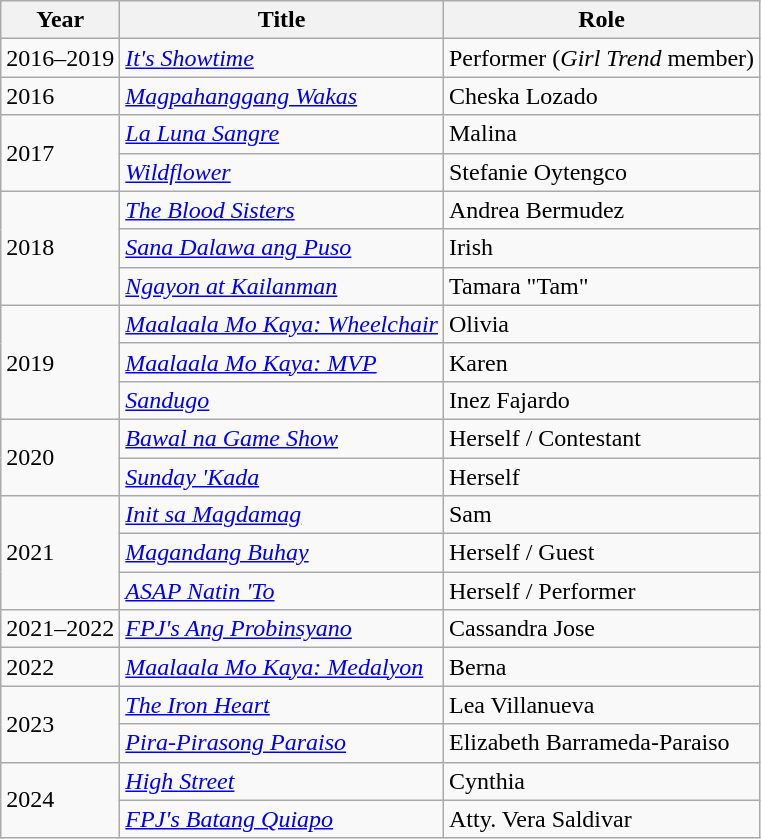<table class="wikitable sortable">
<tr>
<th>Year</th>
<th>Title</th>
<th>Role</th>
</tr>
<tr>
<td>2016–2019</td>
<td><em><a href='#'>It's Showtime</a></em></td>
<td>Performer (<em>Girl Trend</em> member)</td>
</tr>
<tr>
<td>2016</td>
<td><em><a href='#'>Magpahanggang Wakas</a></em></td>
<td>Cheska Lozado</td>
</tr>
<tr>
<td rowspan=2>2017</td>
<td><em><a href='#'>La Luna Sangre</a></em></td>
<td>Malina</td>
</tr>
<tr>
<td><em><a href='#'>Wildflower</a></em></td>
<td>Stefanie Oytengco</td>
</tr>
<tr>
<td rowspan=3>2018</td>
<td><em><a href='#'>The Blood Sisters</a></em></td>
<td>Andrea Bermudez</td>
</tr>
<tr>
<td><em><a href='#'>Sana Dalawa ang Puso</a></em></td>
<td>Irish</td>
</tr>
<tr>
<td><em><a href='#'>Ngayon at Kailanman</a></em></td>
<td>Tamara "Tam"</td>
</tr>
<tr>
<td rowspan=3>2019</td>
<td><em><a href='#'> Maalaala Mo Kaya: Wheelchair</a></em></td>
<td>Olivia</td>
</tr>
<tr>
<td><em><a href='#'> Maalaala Mo Kaya: MVP</a></em></td>
<td>Karen</td>
</tr>
<tr>
<td><em><a href='#'>Sandugo</a></em></td>
<td>Inez Fajardo</td>
</tr>
<tr>
<td rowspan=2>2020</td>
<td><em><a href='#'>Bawal na Game Show</a></em></td>
<td>Herself / Contestant</td>
</tr>
<tr>
<td><em><a href='#'>Sunday 'Kada</a></em></td>
<td>Herself</td>
</tr>
<tr>
<td rowspan="3">2021</td>
<td><em><a href='#'>Init sa Magdamag</a></em></td>
<td>Sam</td>
</tr>
<tr>
<td><em><a href='#'>Magandang Buhay</a></em></td>
<td>Herself / Guest</td>
</tr>
<tr>
<td><em><a href='#'>ASAP Natin 'To</a></em></td>
<td>Herself / Performer</td>
</tr>
<tr>
<td>2021–2022</td>
<td><em><a href='#'>FPJ's Ang Probinsyano</a></em></td>
<td>Cassandra Jose</td>
</tr>
<tr>
<td>2022</td>
<td><em><a href='#'>Maalaala Mo Kaya: Medalyon</a></em></td>
<td>Berna</td>
</tr>
<tr>
<td rowspan="2">2023</td>
<td><em><a href='#'>The Iron Heart</a></em></td>
<td>Lea Villanueva</td>
</tr>
<tr>
<td><em><a href='#'>Pira-Pirasong Paraiso</a></em></td>
<td>Elizabeth Barrameda-Paraiso</td>
</tr>
<tr>
<td rowspan="2">2024</td>
<td><em><a href='#'>High Street</a></em></td>
<td>Cynthia</td>
</tr>
<tr>
<td><em><a href='#'>FPJ's Batang Quiapo</a></em></td>
<td>Atty. Vera Saldivar</td>
</tr>
</table>
